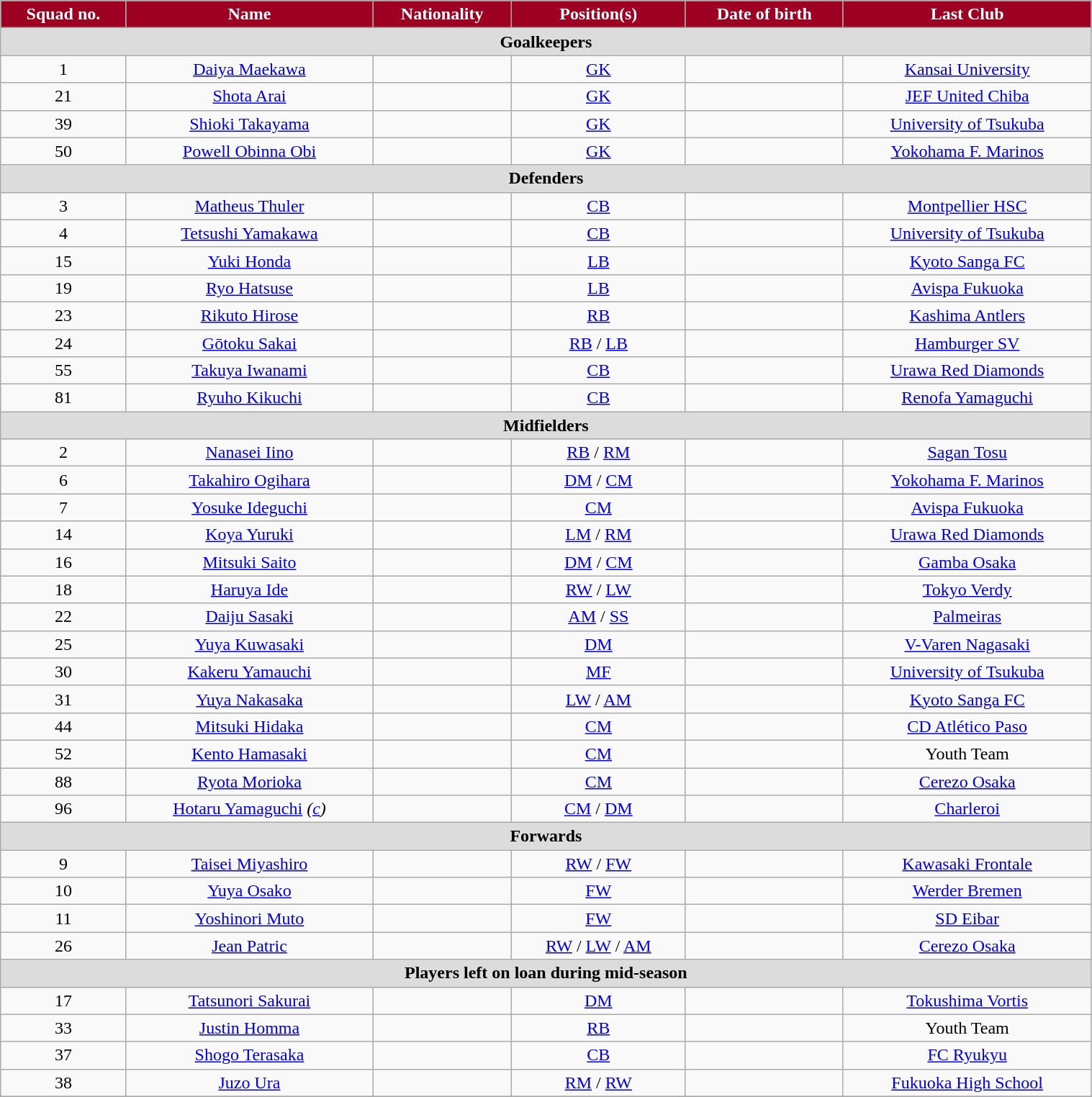<table class="wikitable" style="text-align:center;width:80%">
<tr>
<th style="background:#9d0020; color:white; text-align:center;">Squad no.</th>
<th style="background:#9d0020; color:white; text-align:center;">Name</th>
<th style="background:#9d0020; color:white; text-align:center;">Nationality</th>
<th style="background:#9d0020; color:white; text-align:center;">Position(s)</th>
<th style="background:#9d0020; color:white; text-align:center;">Date of birth</th>
<th style="background:#9d0020; color:white; text-align:center;">Last Club</th>
</tr>
<tr>
<th colspan="6" style="background:#dcdcdc; text-align:center;">Goalkeepers</th>
</tr>
<tr>
<td>1</td>
<td><a href='#'>Daiya Maekawa</a></td>
<td></td>
<td><a href='#'>GK</a></td>
<td></td>
<td> <a href='#'>Kansai University</a></td>
</tr>
<tr>
<td>21</td>
<td><a href='#'>Shota Arai</a></td>
<td></td>
<td><a href='#'>GK</a></td>
<td></td>
<td> <a href='#'>JEF United Chiba</a></td>
</tr>
<tr>
<td>39</td>
<td><a href='#'>Shioki Takayama</a></td>
<td></td>
<td><a href='#'>GK</a></td>
<td></td>
<td> <a href='#'>University of Tsukuba</a></td>
</tr>
<tr>
<td>50</td>
<td><a href='#'>Powell Obinna Obi</a></td>
<td></td>
<td><a href='#'>GK</a></td>
<td></td>
<td> <a href='#'>Yokohama F. Marinos</a></td>
</tr>
<tr>
<th colspan="6" style="background:#dcdcdc; text-align:center;">Defenders</th>
</tr>
<tr>
<td>3</td>
<td><a href='#'>Matheus Thuler</a></td>
<td></td>
<td><a href='#'>CB</a></td>
<td></td>
<td> <a href='#'>Montpellier HSC</a></td>
</tr>
<tr>
<td>4</td>
<td><a href='#'>Tetsushi Yamakawa</a></td>
<td></td>
<td><a href='#'>CB</a></td>
<td></td>
<td> <a href='#'>University of Tsukuba</a></td>
</tr>
<tr>
<td>15</td>
<td><a href='#'>Yuki Honda</a></td>
<td></td>
<td><a href='#'>LB</a></td>
<td></td>
<td> <a href='#'>Kyoto Sanga FC</a></td>
</tr>
<tr>
<td>19</td>
<td><a href='#'>Ryo Hatsuse</a></td>
<td></td>
<td><a href='#'>LB</a></td>
<td></td>
<td> <a href='#'>Avispa Fukuoka</a></td>
</tr>
<tr>
<td>23</td>
<td><a href='#'>Rikuto Hirose</a></td>
<td></td>
<td><a href='#'>RB</a></td>
<td></td>
<td> <a href='#'>Kashima Antlers</a></td>
</tr>
<tr>
<td>24</td>
<td><a href='#'>Gōtoku Sakai</a></td>
<td></td>
<td><a href='#'>RB</a> / <a href='#'>LB</a></td>
<td></td>
<td> <a href='#'>Hamburger SV</a></td>
</tr>
<tr>
<td>55</td>
<td><a href='#'>Takuya Iwanami</a></td>
<td></td>
<td><a href='#'>CB</a></td>
<td></td>
<td> <a href='#'>Urawa Red Diamonds</a></td>
</tr>
<tr>
<td>81</td>
<td><a href='#'>Ryuho Kikuchi</a></td>
<td></td>
<td><a href='#'>CB</a></td>
<td></td>
<td> <a href='#'>Renofa Yamaguchi</a></td>
</tr>
<tr>
<th colspan="6" style="background:#dcdcdc; text-align:center;">Midfielders</th>
</tr>
<tr>
<td>2</td>
<td><a href='#'>Nanasei Iino</a></td>
<td></td>
<td><a href='#'>RB</a> / <a href='#'>RM</a></td>
<td></td>
<td> <a href='#'>Sagan Tosu</a></td>
</tr>
<tr>
<td>6</td>
<td><a href='#'>Takahiro Ogihara</a></td>
<td></td>
<td><a href='#'>DM</a> / <a href='#'>CM</a></td>
<td></td>
<td> <a href='#'>Yokohama F. Marinos</a></td>
</tr>
<tr>
<td>7</td>
<td><a href='#'>Yosuke Ideguchi</a></td>
<td></td>
<td><a href='#'>CM</a></td>
<td></td>
<td> <a href='#'>Avispa Fukuoka</a></td>
</tr>
<tr>
<td>14</td>
<td><a href='#'>Koya Yuruki</a></td>
<td></td>
<td><a href='#'>LM</a> / <a href='#'>RM</a></td>
<td></td>
<td> <a href='#'>Urawa Red Diamonds</a></td>
</tr>
<tr>
<td>16</td>
<td><a href='#'>Mitsuki Saito</a></td>
<td></td>
<td><a href='#'>DM</a> / <a href='#'>CM</a></td>
<td></td>
<td> <a href='#'>Gamba Osaka</a></td>
</tr>
<tr>
<td>18</td>
<td><a href='#'>Haruya Ide</a></td>
<td></td>
<td><a href='#'>RW</a> / <a href='#'>LW</a></td>
<td></td>
<td> <a href='#'>Tokyo Verdy</a></td>
</tr>
<tr>
<td>22</td>
<td><a href='#'>Daiju Sasaki</a></td>
<td></td>
<td><a href='#'>AM</a> / <a href='#'>SS</a></td>
<td></td>
<td> <a href='#'>Palmeiras</a></td>
</tr>
<tr>
<td>25</td>
<td><a href='#'>Yuya Kuwasaki</a></td>
<td></td>
<td><a href='#'>DM</a></td>
<td></td>
<td> <a href='#'>V-Varen Nagasaki</a></td>
</tr>
<tr>
<td>30</td>
<td><a href='#'>Kakeru Yamauchi</a></td>
<td></td>
<td><a href='#'>MF</a></td>
<td></td>
<td> <a href='#'>University of Tsukuba</a></td>
</tr>
<tr>
<td>31</td>
<td><a href='#'>Yuya Nakasaka</a></td>
<td></td>
<td><a href='#'>LW</a> / <a href='#'>AM</a></td>
<td></td>
<td> <a href='#'>Kyoto Sanga FC</a></td>
</tr>
<tr>
<td>44</td>
<td><a href='#'>Mitsuki Hidaka</a></td>
<td></td>
<td><a href='#'>CM</a></td>
<td></td>
<td> <a href='#'>CD Atlético Paso</a></td>
</tr>
<tr>
<td>52</td>
<td><a href='#'>Kento Hamasaki</a></td>
<td></td>
<td><a href='#'>CM</a></td>
<td></td>
<td>Youth Team</td>
</tr>
<tr>
<td>88</td>
<td><a href='#'>Ryota Morioka</a></td>
<td></td>
<td><a href='#'>CM</a></td>
<td></td>
<td> <a href='#'>Cerezo Osaka</a></td>
</tr>
<tr>
<td>96</td>
<td><a href='#'>Hotaru Yamaguchi</a> <em>(<a href='#'>c</a>)</em></td>
<td></td>
<td><a href='#'>CM</a> / <a href='#'>DM</a></td>
<td></td>
<td> <a href='#'>Charleroi</a></td>
</tr>
<tr>
<th colspan="12" style="background:#dcdcdc; text-align:center;">Forwards</th>
</tr>
<tr>
<td>9</td>
<td><a href='#'>Taisei Miyashiro</a></td>
<td></td>
<td><a href='#'>RW</a> / <a href='#'>FW</a></td>
<td></td>
<td> <a href='#'>Kawasaki Frontale</a></td>
</tr>
<tr>
<td>10</td>
<td><a href='#'>Yuya Osako</a></td>
<td></td>
<td><a href='#'>FW</a></td>
<td></td>
<td> <a href='#'>Werder Bremen</a></td>
</tr>
<tr>
<td>11</td>
<td><a href='#'>Yoshinori Muto</a></td>
<td></td>
<td><a href='#'>FW</a></td>
<td></td>
<td> <a href='#'>SD Eibar</a></td>
</tr>
<tr>
<td>26</td>
<td><a href='#'>Jean Patric</a></td>
<td></td>
<td><a href='#'>RW</a> / <a href='#'>LW</a> / <a href='#'>AM</a></td>
<td></td>
<td> <a href='#'>Cerezo Osaka</a></td>
</tr>
<tr>
<th colspan="12" style="background:#dcdcdc; text-align:center;">Players left on loan during mid-season</th>
</tr>
<tr>
<td>17</td>
<td><a href='#'>Tatsunori Sakurai</a></td>
<td></td>
<td><a href='#'>DM</a></td>
<td></td>
<td> <a href='#'>Tokushima Vortis</a></td>
</tr>
<tr>
<td>33</td>
<td><a href='#'>Justin Homma</a></td>
<td></td>
<td><a href='#'>RB</a></td>
<td></td>
<td>Youth Team</td>
</tr>
<tr>
<td>37</td>
<td><a href='#'>Shogo Terasaka</a></td>
<td></td>
<td><a href='#'>CB</a></td>
<td></td>
<td> <a href='#'>FC Ryukyu</a></td>
</tr>
<tr>
<td>38</td>
<td><a href='#'>Juzo Ura</a></td>
<td></td>
<td><a href='#'>RM</a> / <a href='#'>RW</a></td>
<td></td>
<td> <a href='#'>Fukuoka High School</a></td>
</tr>
<tr>
</tr>
</table>
